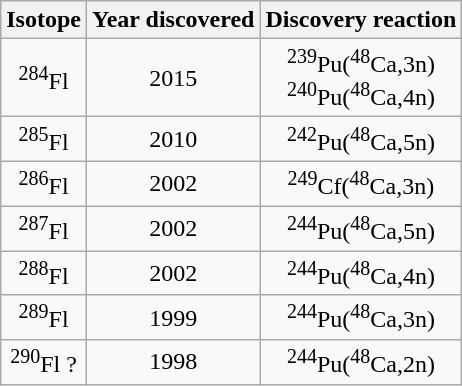<table class="wikitable" style="text-align:center">
<tr>
<th>Isotope</th>
<th>Year discovered</th>
<th>Discovery reaction</th>
</tr>
<tr id=Flerovium-284>
<td><sup>284</sup>Fl</td>
<td>2015</td>
<td><sup>239</sup>Pu(<sup>48</sup>Ca,3n)<br><sup>240</sup>Pu(<sup>48</sup>Ca,4n)</td>
</tr>
<tr id=Flerovium-285>
<td><sup>285</sup>Fl</td>
<td>2010</td>
<td><sup>242</sup>Pu(<sup>48</sup>Ca,5n)</td>
</tr>
<tr id=Flerovium-286>
<td><sup>286</sup>Fl</td>
<td>2002</td>
<td><sup>249</sup>Cf(<sup>48</sup>Ca,3n) </td>
</tr>
<tr id=Flerovium-287>
<td><sup>287</sup>Fl</td>
<td>2002</td>
<td><sup>244</sup>Pu(<sup>48</sup>Ca,5n)</td>
</tr>
<tr id=Flerovium-288>
<td><sup>288</sup>Fl</td>
<td>2002</td>
<td><sup>244</sup>Pu(<sup>48</sup>Ca,4n)</td>
</tr>
<tr id=Flerovium-289>
<td><sup>289</sup>Fl</td>
<td>1999</td>
<td><sup>244</sup>Pu(<sup>48</sup>Ca,3n)</td>
</tr>
<tr id=Flerovium-290>
<td><sup>290</sup>Fl ?</td>
<td>1998</td>
<td><sup>244</sup>Pu(<sup>48</sup>Ca,2n)</td>
</tr>
</table>
